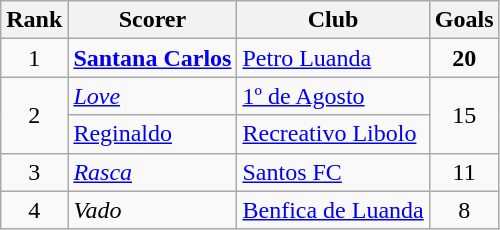<table class="wikitable" style="text-align:center">
<tr>
<th>Rank</th>
<th>Scorer</th>
<th>Club</th>
<th>Goals</th>
</tr>
<tr>
<td>1</td>
<td align="left"> <strong><a href='#'>Santana Carlos</a></strong></td>
<td align="left"><a href='#'>Petro Luanda</a></td>
<td><strong>20</strong></td>
</tr>
<tr>
<td rowspan=2>2</td>
<td align="left"> <a href='#'><em>Love</em></a></td>
<td align="left"><a href='#'>1º de Agosto</a></td>
<td rowspan=2>15</td>
</tr>
<tr>
<td align="left"> <a href='#'>Reginaldo</a></td>
<td align="left"><a href='#'>Recreativo Libolo</a></td>
</tr>
<tr>
<td>3</td>
<td align="left"> <em><a href='#'>Rasca</a></em></td>
<td align="left"><a href='#'>Santos FC</a></td>
<td>11</td>
</tr>
<tr>
<td>4</td>
<td align="left"> <em>Vado</em></td>
<td align="left"><a href='#'>Benfica de Luanda</a></td>
<td>8</td>
</tr>
</table>
